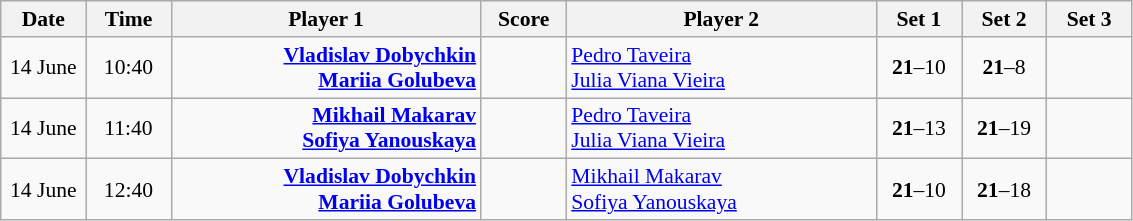<table class="wikitable" style="font-size:90%; text-align:center">
<tr>
<th width="50">Date</th>
<th width="50">Time</th>
<th width="200">Player 1</th>
<th width="50">Score</th>
<th width="200">Player 2</th>
<th width="50">Set 1</th>
<th width="50">Set 2</th>
<th width="50">Set 3</th>
</tr>
<tr>
<td>14 June</td>
<td>10:40</td>
<td align="right"><strong><a href='#'>Vladislav Dobychkin</a> <br><a href='#'>Mariia Golubeva</a> </strong></td>
<td></td>
<td align="left"> <a href='#'>Pedro Taveira</a><br> <a href='#'>Julia Viana Vieira</a></td>
<td><strong>21</strong>–10</td>
<td><strong>21</strong>–8</td>
<td></td>
</tr>
<tr>
<td>14 June</td>
<td>11:40</td>
<td align="right"><strong><a href='#'>Mikhail Makarav</a> <br><a href='#'>Sofiya Yanouskaya</a> </strong></td>
<td></td>
<td align="left"> <a href='#'>Pedro Taveira</a><br> <a href='#'>Julia Viana Vieira</a></td>
<td><strong>21</strong>–13</td>
<td><strong>21</strong>–19</td>
<td></td>
</tr>
<tr>
<td>14 June</td>
<td>12:40</td>
<td align="right"><strong><a href='#'>Vladislav Dobychkin</a> <br><a href='#'>Mariia Golubeva</a> </strong></td>
<td></td>
<td align="left"> <a href='#'>Mikhail Makarav</a><br> <a href='#'>Sofiya Yanouskaya</a></td>
<td><strong>21</strong>–10</td>
<td><strong>21</strong>–18</td>
<td></td>
</tr>
</table>
